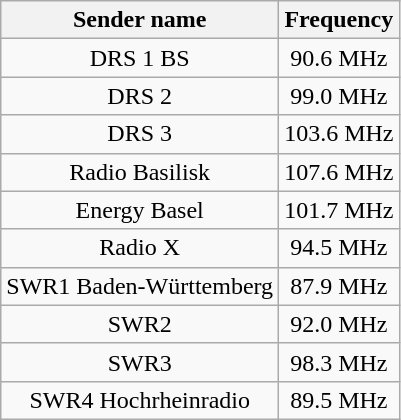<table class="wikitable">
<tr>
<th>Sender name</th>
<th>Frequency</th>
</tr>
<tr align="center">
<td>DRS 1 BS</td>
<td>90.6 MHz</td>
</tr>
<tr align="center">
<td>DRS 2</td>
<td>99.0 MHz</td>
</tr>
<tr align="center">
<td>DRS 3</td>
<td>103.6 MHz</td>
</tr>
<tr align="center">
<td>Radio Basilisk</td>
<td>107.6 MHz</td>
</tr>
<tr align="center">
<td>Energy Basel</td>
<td>101.7 MHz</td>
</tr>
<tr align="center">
<td>Radio X</td>
<td>94.5 MHz</td>
</tr>
<tr align="center">
<td>SWR1 Baden-Württemberg</td>
<td>87.9 MHz</td>
</tr>
<tr align="center">
<td>SWR2</td>
<td>92.0 MHz</td>
</tr>
<tr align="center">
<td>SWR3</td>
<td>98.3 MHz</td>
</tr>
<tr align="center">
<td>SWR4 Hochrheinradio</td>
<td>89.5 MHz</td>
</tr>
</table>
